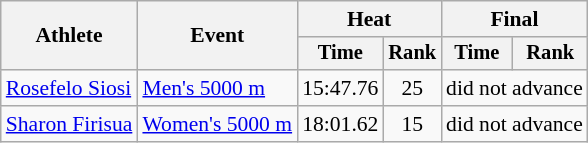<table class=wikitable style="font-size:90%">
<tr>
<th rowspan="2">Athlete</th>
<th rowspan="2">Event</th>
<th colspan="2">Heat</th>
<th colspan="2">Final</th>
</tr>
<tr style="font-size:95%">
<th>Time</th>
<th>Rank</th>
<th>Time</th>
<th>Rank</th>
</tr>
<tr align=center>
<td align=left><a href='#'>Rosefelo Siosi</a></td>
<td align=left><a href='#'>Men's 5000 m</a></td>
<td>15:47.76</td>
<td>25</td>
<td colspan=2>did not advance</td>
</tr>
<tr align=center>
<td align=left><a href='#'>Sharon Firisua</a></td>
<td align=left><a href='#'>Women's 5000 m</a></td>
<td>18:01.62</td>
<td>15</td>
<td colspan=2>did not advance</td>
</tr>
</table>
